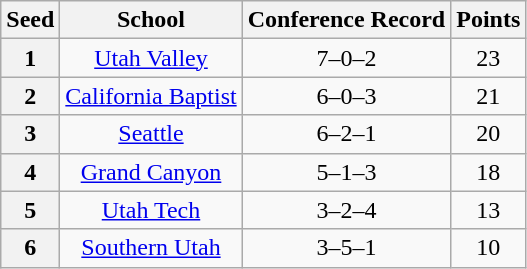<table class="wikitable" style="text-align:center">
<tr>
<th>Seed</th>
<th>School</th>
<th>Conference Record</th>
<th>Points</th>
</tr>
<tr>
<th>1</th>
<td><a href='#'>Utah Valley</a></td>
<td>7–0–2</td>
<td>23</td>
</tr>
<tr>
<th>2</th>
<td><a href='#'>California Baptist</a></td>
<td>6–0–3</td>
<td>21</td>
</tr>
<tr>
<th>3</th>
<td><a href='#'>Seattle</a></td>
<td>6–2–1</td>
<td>20</td>
</tr>
<tr>
<th>4</th>
<td><a href='#'>Grand Canyon</a></td>
<td>5–1–3</td>
<td>18</td>
</tr>
<tr>
<th>5</th>
<td><a href='#'>Utah Tech</a></td>
<td>3–2–4</td>
<td>13</td>
</tr>
<tr>
<th>6</th>
<td><a href='#'>Southern Utah</a></td>
<td>3–5–1</td>
<td>10</td>
</tr>
</table>
